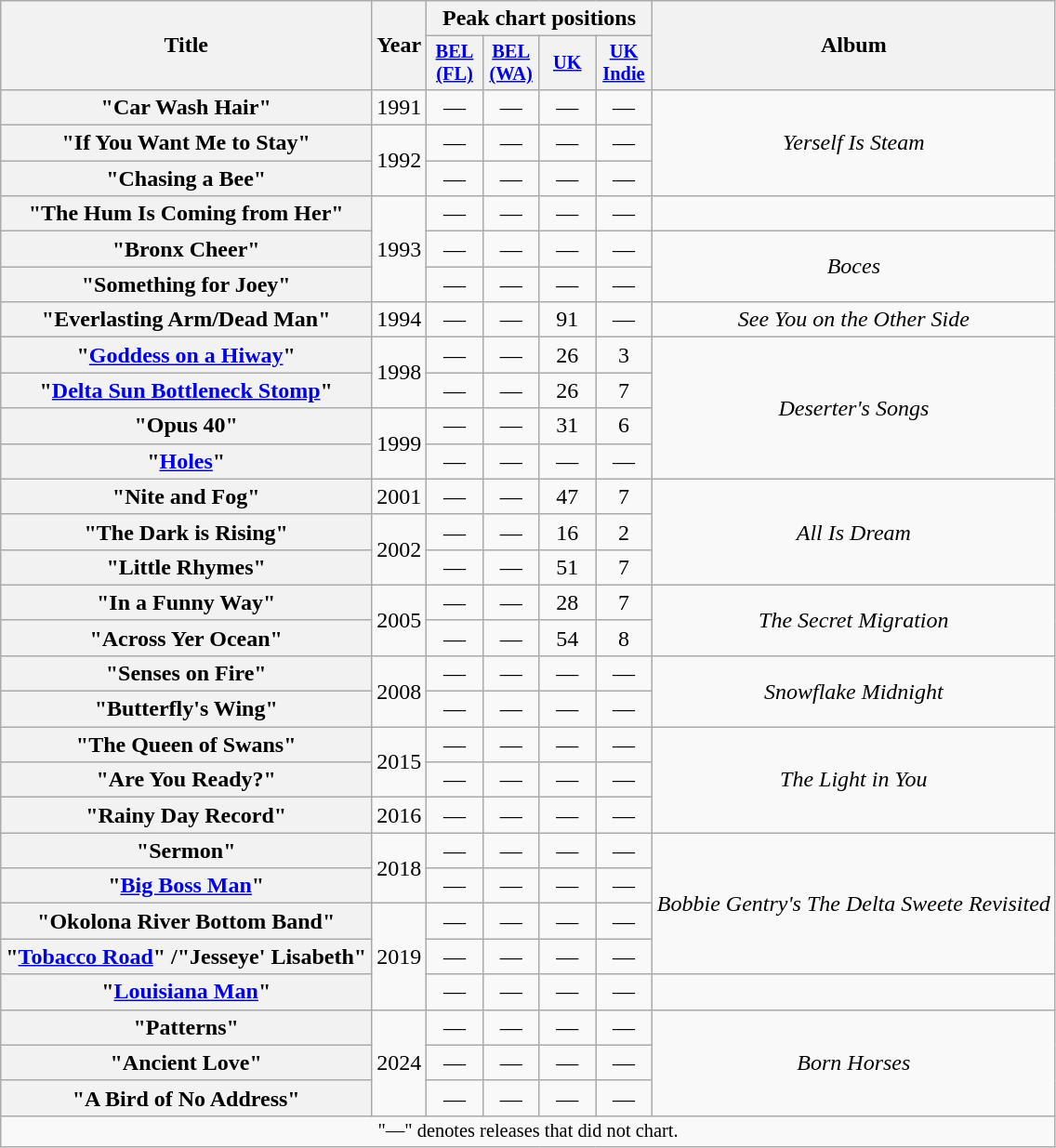<table class="wikitable plainrowheaders" style="text-align:center;">
<tr>
<th scope="col" rowspan="2">Title</th>
<th scope="col" rowspan="2">Year</th>
<th scope="col" colspan="4">Peak chart positions</th>
<th scope="col" rowspan="2">Album</th>
</tr>
<tr>
<th scope="col" style="width:2.5em;font-size:85%;"><a href='#'>BEL<br>(FL)</a><br></th>
<th scope="col" style="width:2.5em;font-size:85%;"><a href='#'>BEL<br>(WA)</a><br></th>
<th scope="col" style="width:2.5em;font-size:85%;"><a href='#'>UK</a><br></th>
<th scope="col" style="width:2.5em;font-size:85%;"><a href='#'>UK<br>Indie</a><br></th>
</tr>
<tr>
<th scope="row">"Car Wash Hair"</th>
<td rowspan="1">1991</td>
<td>—</td>
<td>—</td>
<td>—</td>
<td>—</td>
<td rowspan="3"><em>Yerself Is Steam</em></td>
</tr>
<tr>
<th scope="row">"If You Want Me to Stay"</th>
<td rowspan="2">1992</td>
<td>—</td>
<td>—</td>
<td>—</td>
<td>—</td>
</tr>
<tr>
<th scope="row">"Chasing a Bee"</th>
<td>—</td>
<td>—</td>
<td>—</td>
<td>—</td>
</tr>
<tr>
<th scope="row">"The Hum Is Coming from Her"</th>
<td rowspan="3">1993</td>
<td>—</td>
<td>—</td>
<td>—</td>
<td>—</td>
<td></td>
</tr>
<tr>
<th scope="row">"Bronx Cheer"</th>
<td>—</td>
<td>—</td>
<td>—</td>
<td>—</td>
<td rowspan="2"><em>Boces</em></td>
</tr>
<tr>
<th scope="row">"Something for Joey"</th>
<td>—</td>
<td>—</td>
<td>—</td>
<td>—</td>
</tr>
<tr>
<th scope="row">"Everlasting Arm/Dead Man"</th>
<td rowspan="1">1994</td>
<td>—</td>
<td>—</td>
<td>91</td>
<td>—</td>
<td rowspan="1"><em>See You on the Other Side</em></td>
</tr>
<tr>
<th scope="row">"<a href='#'>Goddess on a Hiway</a>"</th>
<td rowspan="2">1998</td>
<td>—</td>
<td>—</td>
<td>26</td>
<td>3</td>
<td rowspan="4"><em>Deserter's Songs</em></td>
</tr>
<tr>
<th scope="row">"<a href='#'>Delta Sun Bottleneck Stomp</a>"</th>
<td>—</td>
<td>—</td>
<td>26</td>
<td>7</td>
</tr>
<tr>
<th scope="row">"Opus 40"</th>
<td rowspan="2">1999</td>
<td>—</td>
<td>—</td>
<td>31</td>
<td>6</td>
</tr>
<tr>
<th scope="row">"<a href='#'>Holes</a>"</th>
<td>—</td>
<td>—</td>
<td>—</td>
<td>—</td>
</tr>
<tr>
<th scope="row">"Nite and Fog"</th>
<td rowspan="1">2001</td>
<td>—</td>
<td>—</td>
<td>47</td>
<td>7</td>
<td rowspan="3"><em>All Is Dream</em></td>
</tr>
<tr>
<th scope="row">"The Dark is Rising"</th>
<td rowspan="2">2002</td>
<td>—</td>
<td>—</td>
<td>16</td>
<td>2</td>
</tr>
<tr>
<th scope="row">"Little Rhymes"</th>
<td>—</td>
<td>—</td>
<td>51</td>
<td>7</td>
</tr>
<tr>
<th scope="row">"In a Funny Way"</th>
<td rowspan="2">2005</td>
<td>—</td>
<td>—</td>
<td>28</td>
<td>7</td>
<td rowspan="2"><em>The Secret Migration</em></td>
</tr>
<tr>
<th scope="row">"Across Yer Ocean"</th>
<td>—</td>
<td>—</td>
<td>54</td>
<td>8</td>
</tr>
<tr>
<th scope="row">"Senses on Fire"</th>
<td rowspan="2">2008</td>
<td>—</td>
<td>—</td>
<td>—</td>
<td>—</td>
<td rowspan="2"><em>Snowflake Midnight</em></td>
</tr>
<tr>
<th scope="row">"Butterfly's Wing"</th>
<td>—</td>
<td>—</td>
<td>—</td>
<td>—</td>
</tr>
<tr>
<th scope="row">"The Queen of Swans"</th>
<td rowspan="2">2015</td>
<td>—</td>
<td>—</td>
<td>—</td>
<td>—</td>
<td rowspan="3"><em>The Light in You</em></td>
</tr>
<tr>
<th scope="row">"Are You Ready?"</th>
<td>—</td>
<td>—</td>
<td>—</td>
<td>—</td>
</tr>
<tr>
<th scope="row">"Rainy Day Record"</th>
<td rowspan="1">2016</td>
<td>—</td>
<td>—</td>
<td>—</td>
<td>—</td>
</tr>
<tr>
<th scope="row">"Sermon" </th>
<td rowspan="2">2018</td>
<td>—</td>
<td>—</td>
<td>—</td>
<td>—</td>
<td rowspan="4"><em>Bobbie Gentry's The Delta Sweete Revisited</em></td>
</tr>
<tr>
<th scope="row">"<a href='#'>Big Boss Man</a>" </th>
<td>—</td>
<td>—</td>
<td>—</td>
<td>—</td>
</tr>
<tr>
<th scope="row">"Okolona River Bottom Band" </th>
<td rowspan="3">2019</td>
<td>—</td>
<td>—</td>
<td>—</td>
<td>—</td>
</tr>
<tr>
<th scope="row">"<a href='#'>Tobacco Road</a>" /"Jesseye' Lisabeth" </th>
<td>—</td>
<td>—</td>
<td>—</td>
<td>—</td>
</tr>
<tr>
<th scope="row">"<a href='#'>Louisiana Man</a>" </th>
<td>—</td>
<td>—</td>
<td>—</td>
<td>—</td>
<td></td>
</tr>
<tr>
<th scope="row">"Patterns"</th>
<td rowspan="3">2024</td>
<td>—</td>
<td>—</td>
<td>—</td>
<td>—</td>
<td rowspan="3"><em>Born Horses</em></td>
</tr>
<tr>
<th scope="row">"Ancient Love"</th>
<td>—</td>
<td>—</td>
<td>—</td>
<td>—</td>
</tr>
<tr>
<th scope="row">"A Bird of No Address"</th>
<td>—</td>
<td>—</td>
<td>—</td>
<td>—</td>
</tr>
<tr>
<td colspan="14" style="font-size: 85%">"—" denotes releases that did not chart.</td>
</tr>
</table>
